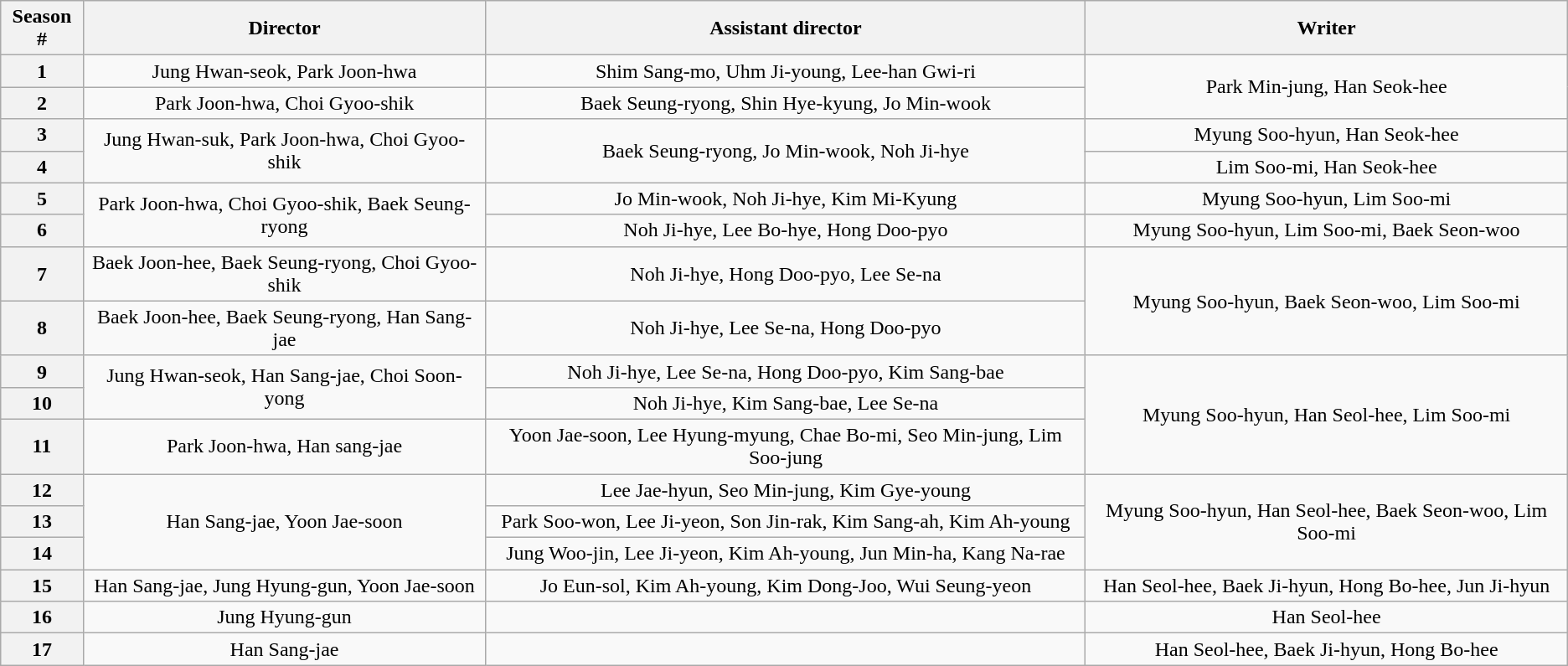<table class="wikitable" style="text-align:center">
<tr>
<th>Season #</th>
<th>Director</th>
<th>Assistant director</th>
<th>Writer</th>
</tr>
<tr>
<th>1</th>
<td>Jung Hwan-seok, Park Joon-hwa</td>
<td>Shim Sang-mo, Uhm Ji-young, Lee-han Gwi-ri</td>
<td rowspan="2">Park Min-jung, Han Seok-hee</td>
</tr>
<tr>
<th>2</th>
<td>Park Joon-hwa, Choi Gyoo-shik</td>
<td>Baek Seung-ryong, Shin Hye-kyung, Jo Min-wook</td>
</tr>
<tr>
<th>3</th>
<td rowspan="2">Jung Hwan-suk, Park Joon-hwa, Choi Gyoo-shik</td>
<td rowspan="2">Baek Seung-ryong, Jo Min-wook, Noh Ji-hye</td>
<td>Myung Soo-hyun, Han Seok-hee</td>
</tr>
<tr>
<th>4</th>
<td>Lim Soo-mi, Han Seok-hee</td>
</tr>
<tr>
<th>5</th>
<td rowspan="2">Park Joon-hwa, Choi Gyoo-shik, Baek Seung-ryong</td>
<td>Jo Min-wook, Noh Ji-hye, Kim Mi-Kyung</td>
<td>Myung Soo-hyun, Lim Soo-mi</td>
</tr>
<tr>
<th>6</th>
<td>Noh Ji-hye, Lee Bo-hye, Hong Doo-pyo</td>
<td>Myung Soo-hyun, Lim Soo-mi, Baek Seon-woo</td>
</tr>
<tr>
<th>7</th>
<td>Baek Joon-hee, Baek Seung-ryong, Choi Gyoo-shik</td>
<td>Noh Ji-hye, Hong Doo-pyo, Lee Se-na</td>
<td rowspan="2">Myung Soo-hyun, Baek Seon-woo, Lim Soo-mi</td>
</tr>
<tr>
<th>8</th>
<td>Baek Joon-hee, Baek Seung-ryong, Han Sang-jae</td>
<td>Noh Ji-hye, Lee Se-na, Hong Doo-pyo</td>
</tr>
<tr>
<th>9</th>
<td rowspan="2">Jung Hwan-seok, Han Sang-jae, Choi Soon-yong</td>
<td>Noh Ji-hye, Lee Se-na, Hong Doo-pyo, Kim Sang-bae</td>
<td rowspan="3">Myung Soo-hyun, Han Seol-hee, Lim Soo-mi</td>
</tr>
<tr>
<th>10</th>
<td>Noh Ji-hye, Kim Sang-bae, Lee Se-na</td>
</tr>
<tr>
<th>11</th>
<td>Park Joon-hwa, Han sang-jae</td>
<td>Yoon Jae-soon, Lee Hyung-myung, Chae Bo-mi, Seo Min-jung, Lim Soo-jung</td>
</tr>
<tr>
<th>12</th>
<td rowspan="3">Han Sang-jae, Yoon Jae-soon</td>
<td>Lee Jae-hyun, Seo Min-jung, Kim Gye-young</td>
<td rowspan="3">Myung Soo-hyun, Han Seol-hee, Baek Seon-woo, Lim Soo-mi</td>
</tr>
<tr>
<th>13</th>
<td>Park Soo-won, Lee Ji-yeon, Son Jin-rak, Kim Sang-ah, Kim Ah-young</td>
</tr>
<tr>
<th>14</th>
<td>Jung Woo-jin, Lee Ji-yeon, Kim Ah-young, Jun Min-ha, Kang Na-rae</td>
</tr>
<tr>
<th>15</th>
<td>Han Sang-jae, Jung Hyung-gun, Yoon Jae-soon</td>
<td>Jo Eun-sol, Kim Ah-young, Kim Dong-Joo, Wui Seung-yeon</td>
<td>Han Seol-hee, Baek Ji-hyun, Hong Bo-hee, Jun Ji-hyun</td>
</tr>
<tr>
<th>16</th>
<td>Jung Hyung-gun</td>
<td></td>
<td>Han Seol-hee</td>
</tr>
<tr>
<th>17</th>
<td>Han Sang-jae</td>
<td></td>
<td>Han Seol-hee, Baek Ji-hyun, Hong Bo-hee</td>
</tr>
</table>
